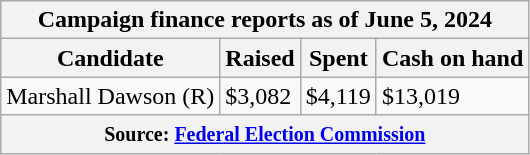<table class="wikitable sortable">
<tr>
<th colspan=4>Campaign finance reports as of June 5, 2024</th>
</tr>
<tr style="text-align:center;">
<th>Candidate</th>
<th>Raised</th>
<th>Spent</th>
<th>Cash on hand</th>
</tr>
<tr>
<td>Marshall Dawson (R)</td>
<td>$3,082</td>
<td>$4,119</td>
<td>$13,019</td>
</tr>
<tr>
<th colspan="4"><small>Source: <a href='#'>Federal Election Commission</a></small></th>
</tr>
</table>
